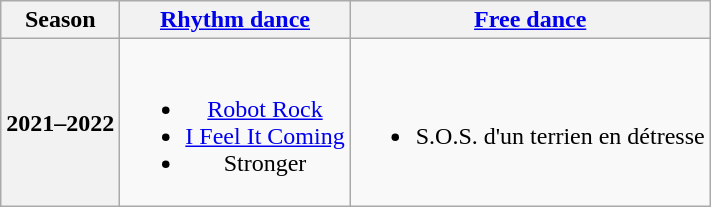<table class=wikitable style=text-align:center>
<tr>
<th>Season</th>
<th><a href='#'>Rhythm dance</a></th>
<th><a href='#'>Free dance</a></th>
</tr>
<tr>
<th>2021–2022 <br> </th>
<td><br><ul><li> <a href='#'>Robot Rock</a></li><li> <a href='#'>I Feel It Coming</a></li><li> Stronger <br> </li></ul></td>
<td><br><ul><li>S.O.S. d'un terrien en détresse <br></li></ul></td>
</tr>
</table>
